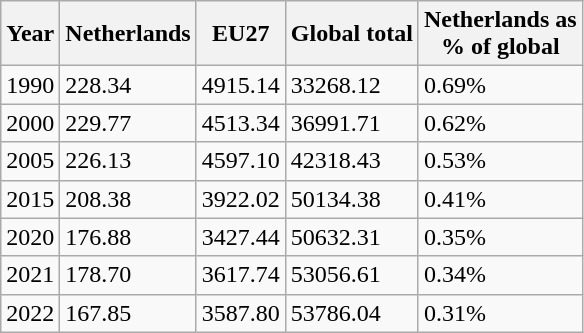<table class="wikitable">
<tr>
<th>Year</th>
<th>Netherlands</th>
<th>EU27</th>
<th>Global total</th>
<th>Netherlands as<br>% of global</th>
</tr>
<tr>
<td>1990</td>
<td>228.34</td>
<td>4915.14</td>
<td>33268.12</td>
<td>0.69%</td>
</tr>
<tr>
<td>2000</td>
<td>229.77</td>
<td>4513.34</td>
<td>36991.71</td>
<td>0.62%</td>
</tr>
<tr>
<td>2005</td>
<td>226.13</td>
<td>4597.10</td>
<td>42318.43</td>
<td>0.53%</td>
</tr>
<tr>
<td>2015</td>
<td>208.38</td>
<td>3922.02</td>
<td>50134.38</td>
<td>0.41%</td>
</tr>
<tr>
<td>2020</td>
<td>176.88</td>
<td>3427.44</td>
<td>50632.31</td>
<td>0.35%</td>
</tr>
<tr>
<td>2021</td>
<td>178.70</td>
<td>3617.74</td>
<td>53056.61</td>
<td>0.34%</td>
</tr>
<tr>
<td>2022</td>
<td>167.85</td>
<td>3587.80</td>
<td>53786.04</td>
<td>0.31%</td>
</tr>
</table>
